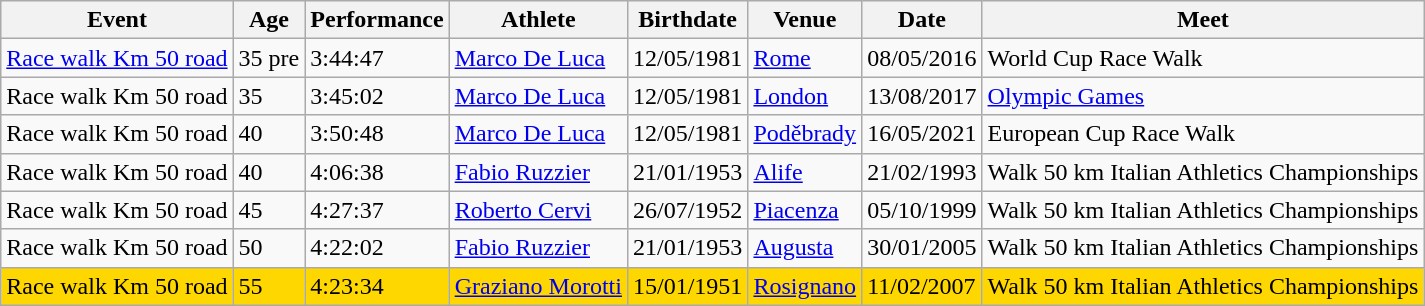<table class="wikitable" width= style="font-size:90%; text-align:center">
<tr>
<th>Event</th>
<th>Age</th>
<th>Performance</th>
<th>Athlete</th>
<th>Birthdate</th>
<th>Venue</th>
<th>Date</th>
<th>Meet</th>
</tr>
<tr>
<td><a href='#'>Race walk Km 50 road</a></td>
<td>35 pre</td>
<td>3:44:47</td>
<td align=left><a href='#'>Marco De Luca</a></td>
<td>12/05/1981</td>
<td align=left><a href='#'>Rome</a></td>
<td>08/05/2016</td>
<td>World Cup Race Walk</td>
</tr>
<tr>
<td>Race walk Km 50 road</td>
<td>35</td>
<td>3:45:02</td>
<td align=left><a href='#'>Marco De Luca</a></td>
<td>12/05/1981</td>
<td align=left><a href='#'>London</a></td>
<td>13/08/2017</td>
<td><a href='#'>Olympic Games</a></td>
</tr>
<tr>
<td>Race walk Km 50 road</td>
<td>40</td>
<td>3:50:48</td>
<td align=left><a href='#'>Marco De Luca</a></td>
<td>12/05/1981</td>
<td align=left><a href='#'>Poděbrady</a></td>
<td>16/05/2021</td>
<td>European Cup Race Walk</td>
</tr>
<tr>
<td>Race walk Km 50 road</td>
<td>40</td>
<td>4:06:38</td>
<td align=left><a href='#'>Fabio Ruzzier</a></td>
<td>21/01/1953</td>
<td align=left><a href='#'>Alife</a></td>
<td>21/02/1993</td>
<td>Walk 50 km Italian Athletics Championships</td>
</tr>
<tr>
<td>Race walk Km 50 road</td>
<td>45</td>
<td>4:27:37</td>
<td align=left><a href='#'>Roberto Cervi</a></td>
<td>26/07/1952</td>
<td align=left><a href='#'>Piacenza</a></td>
<td>05/10/1999</td>
<td>Walk 50 km Italian Athletics Championships</td>
</tr>
<tr>
<td>Race walk Km 50 road</td>
<td>50</td>
<td>4:22:02</td>
<td align=left><a href='#'>Fabio Ruzzier</a></td>
<td>21/01/1953</td>
<td align=left><a href='#'>Augusta</a></td>
<td>30/01/2005</td>
<td>Walk 50 km Italian Athletics Championships</td>
</tr>
<tr bgcolor=Gold>
<td>Race walk Km 50 road</td>
<td>55</td>
<td>4:23:34</td>
<td align=left><a href='#'>Graziano Morotti</a></td>
<td>15/01/1951</td>
<td align=left><a href='#'>Rosignano</a></td>
<td>11/02/2007</td>
<td>Walk 50 km Italian Athletics Championships</td>
</tr>
</table>
